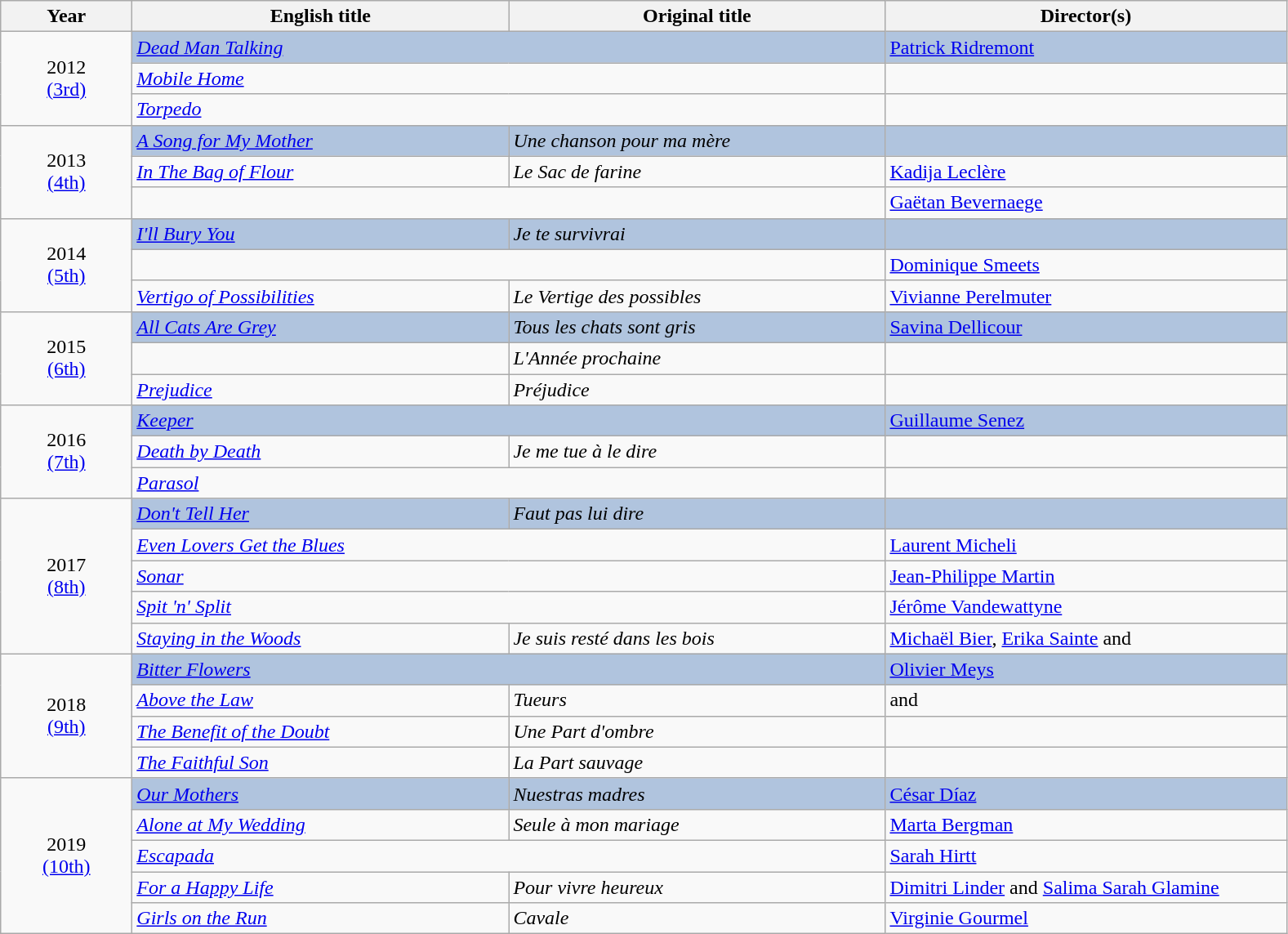<table class="wikitable">
<tr>
<th width="100"><strong>Year</strong></th>
<th width="300"><strong>English title</strong></th>
<th width="300"><strong>Original title</strong></th>
<th width="320"><strong>Director(s)</strong></th>
</tr>
<tr>
<td rowspan="3" style="text-align:center;">2012<br><a href='#'>(3rd)</a></td>
<td style="background:#B0C4DE;" colspan="2"><em><a href='#'>Dead Man Talking</a></em></td>
<td style="background:#B0C4DE;"><a href='#'>Patrick Ridremont</a></td>
</tr>
<tr>
<td colspan="2"><em><a href='#'>Mobile Home</a></em></td>
<td></td>
</tr>
<tr>
<td colspan="2"><em><a href='#'>Torpedo</a></em></td>
<td></td>
</tr>
<tr>
<td rowspan="3" style="text-align:center;">2013<br><a href='#'>(4th)</a></td>
<td style="background:#B0C4DE;"><em><a href='#'>A Song for My Mother</a></em></td>
<td style="background:#B0C4DE;"><em>Une chanson pour ma mère</em></td>
<td style="background:#B0C4DE;"></td>
</tr>
<tr>
<td><em><a href='#'>In The Bag of Flour</a></em></td>
<td><em>Le Sac de farine</em></td>
<td><a href='#'>Kadija Leclère</a></td>
</tr>
<tr>
<td colspan="2"><em></em></td>
<td><a href='#'>Gaëtan Bevernaege</a></td>
</tr>
<tr>
<td rowspan="3" style="text-align:center;">2014<br><a href='#'>(5th)</a></td>
<td style="background:#B0C4DE;"><em><a href='#'>I'll Bury You</a></em></td>
<td style="background:#B0C4DE;"><em>Je te survivrai</em></td>
<td style="background:#B0C4DE;"></td>
</tr>
<tr>
<td colspan="2"><em></em></td>
<td><a href='#'>Dominique Smeets</a></td>
</tr>
<tr>
<td><em><a href='#'>Vertigo of Possibilities</a></em></td>
<td><em>Le Vertige des possibles</em></td>
<td><a href='#'>Vivianne Perelmuter</a></td>
</tr>
<tr>
<td rowspan="3" style="text-align:center;">2015<br><a href='#'>(6th)</a></td>
<td style="background:#B0C4DE;"><em><a href='#'>All Cats Are Grey</a></em></td>
<td style="background:#B0C4DE;"><em>Tous les chats sont gris</em></td>
<td style="background:#B0C4DE;"><a href='#'>Savina Dellicour</a></td>
</tr>
<tr>
<td><em></em></td>
<td><em>L'Année prochaine</em></td>
<td></td>
</tr>
<tr>
<td><em><a href='#'>Prejudice</a></em></td>
<td><em>Préjudice</em></td>
<td></td>
</tr>
<tr>
<td rowspan="3" style="text-align:center;">2016<br><a href='#'>(7th)</a></td>
<td style="background:#B0C4DE;" colspan="2"><em><a href='#'>Keeper</a></em></td>
<td style="background:#B0C4DE;"><a href='#'>Guillaume Senez</a></td>
</tr>
<tr>
<td><em><a href='#'>Death by Death</a></em></td>
<td><em>Je me tue à le dire</em></td>
<td></td>
</tr>
<tr>
<td colspan="2"><em><a href='#'>Parasol</a></em></td>
<td></td>
</tr>
<tr>
<td rowspan="5" style="text-align:center;">2017<br><a href='#'>(8th)</a></td>
<td style="background:#B0C4DE;"><em><a href='#'>Don't Tell Her</a></em></td>
<td style="background:#B0C4DE;"><em>Faut pas lui dire</em></td>
<td style="background:#B0C4DE;"></td>
</tr>
<tr>
<td colspan="2"><em><a href='#'>Even Lovers Get the Blues</a></em></td>
<td><a href='#'>Laurent Micheli</a></td>
</tr>
<tr>
<td colspan="2"><em><a href='#'>Sonar</a></em></td>
<td><a href='#'>Jean-Philippe Martin</a></td>
</tr>
<tr>
<td colspan="2"><em><a href='#'>Spit 'n' Split</a></em></td>
<td><a href='#'>Jérôme Vandewattyne</a></td>
</tr>
<tr>
<td><em><a href='#'>Staying in the Woods</a></em></td>
<td><em>Je suis resté dans les bois</em></td>
<td><a href='#'>Michaël Bier</a>, <a href='#'>Erika Sainte</a> and </td>
</tr>
<tr>
<td rowspan="4" style="text-align:center;">2018<br><a href='#'>(9th)</a></td>
<td style="background:#B0C4DE;" colspan="2"><em><a href='#'>Bitter Flowers</a></em></td>
<td style="background:#B0C4DE;"><a href='#'>Olivier Meys</a></td>
</tr>
<tr>
<td><em><a href='#'>Above the Law</a></em></td>
<td><em>Tueurs</em></td>
<td> and </td>
</tr>
<tr>
<td><em><a href='#'>The Benefit of the Doubt</a></em></td>
<td><em>Une Part d'ombre</em></td>
<td></td>
</tr>
<tr>
<td><em><a href='#'>The Faithful Son</a></em></td>
<td><em>La Part sauvage</em></td>
<td></td>
</tr>
<tr>
<td rowspan="5" style="text-align:center;">2019<br><a href='#'>(10th)</a></td>
<td style="background:#B0C4DE;"><em><a href='#'>Our Mothers</a></em></td>
<td style="background:#B0C4DE;"><em>Nuestras madres</em></td>
<td style="background:#B0C4DE;"><a href='#'>César Díaz</a></td>
</tr>
<tr>
<td><em><a href='#'>Alone at My Wedding</a></em></td>
<td><em>Seule à mon mariage</em></td>
<td><a href='#'>Marta Bergman</a></td>
</tr>
<tr>
<td colspan="2"><em><a href='#'>Escapada</a></em></td>
<td><a href='#'>Sarah Hirtt</a></td>
</tr>
<tr>
<td><em><a href='#'>For a Happy Life</a></em></td>
<td><em>Pour vivre heureux</em></td>
<td><a href='#'>Dimitri Linder</a> and <a href='#'>Salima Sarah Glamine</a></td>
</tr>
<tr>
<td><em><a href='#'>Girls on the Run</a></em></td>
<td><em>Cavale</em></td>
<td><a href='#'>Virginie Gourmel</a></td>
</tr>
</table>
